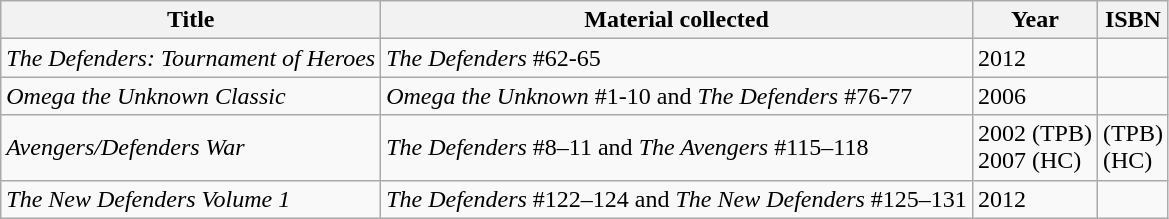<table class="wikitable sortable">
<tr>
<th>Title</th>
<th>Material collected</th>
<th>Year</th>
<th>ISBN</th>
</tr>
<tr>
<td><em>The Defenders: Tournament of Heroes</em></td>
<td><em>The Defenders</em> #62-65</td>
<td>2012</td>
<td></td>
</tr>
<tr>
<td><em>Omega the Unknown Classic</em></td>
<td><em>Omega the Unknown</em> #1-10 and <em>The Defenders</em> #76-77</td>
<td>2006</td>
<td></td>
</tr>
<tr>
<td><em>Avengers/Defenders War</em></td>
<td><em>The Defenders</em> #8–11 and <em>The Avengers</em> #115–118</td>
<td>2002 (TPB)<br>2007 (HC)</td>
<td> (TPB)<br>  (HC)</td>
</tr>
<tr>
<td><em>The New Defenders Volume 1</em></td>
<td><em>The Defenders</em> #122–124 and <em>The New Defenders</em> #125–131</td>
<td>2012</td>
<td></td>
</tr>
</table>
